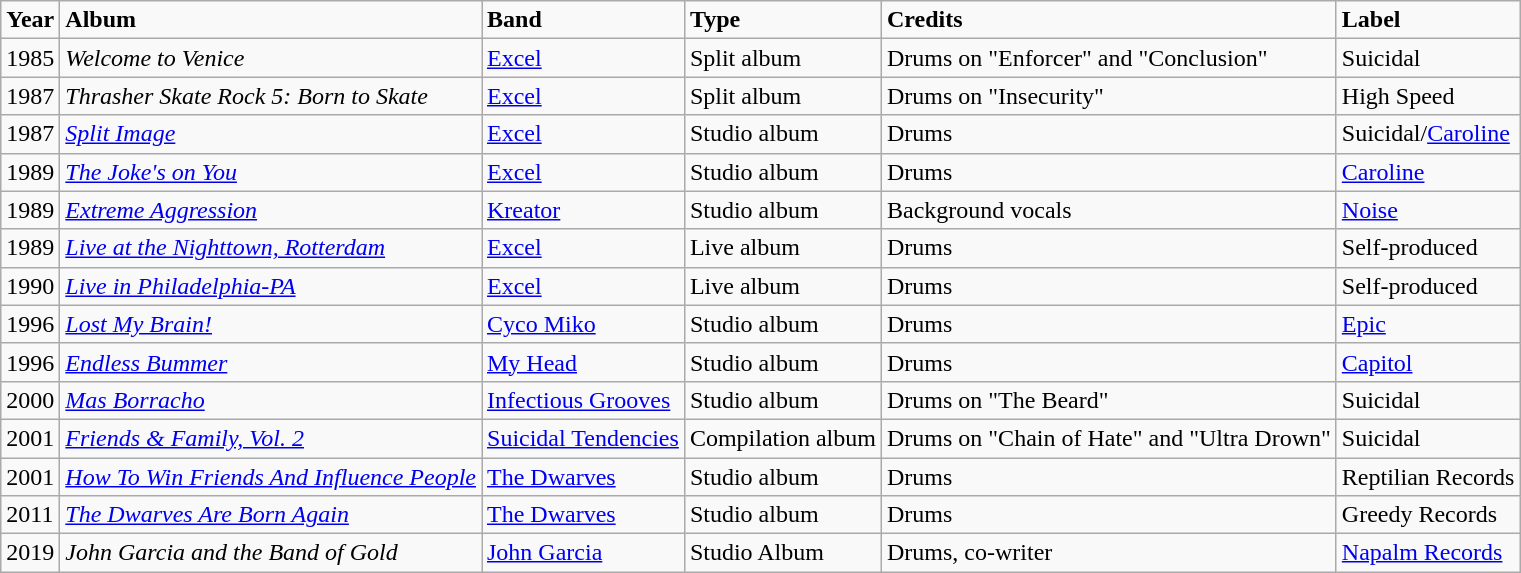<table class="wikitable">
<tr>
<td><strong>Year</strong></td>
<td><strong>Album</strong></td>
<td><strong>Band</strong></td>
<td><strong>Type</strong></td>
<td><strong>Credits</strong></td>
<td><strong>Label</strong></td>
</tr>
<tr>
<td>1985</td>
<td><em>Welcome to Venice</em></td>
<td><a href='#'>Excel</a></td>
<td>Split album</td>
<td>Drums on "Enforcer" and "Conclusion"</td>
<td>Suicidal</td>
</tr>
<tr>
<td>1987</td>
<td><em>Thrasher Skate Rock 5: Born to Skate</em></td>
<td><a href='#'>Excel</a></td>
<td>Split album</td>
<td>Drums on "Insecurity"</td>
<td>High Speed</td>
</tr>
<tr>
<td>1987</td>
<td><em><a href='#'>Split Image</a></em></td>
<td><a href='#'>Excel</a></td>
<td>Studio album</td>
<td>Drums</td>
<td>Suicidal/<a href='#'>Caroline</a></td>
</tr>
<tr>
<td>1989</td>
<td><em><a href='#'>The Joke's on You</a></em></td>
<td><a href='#'>Excel</a></td>
<td>Studio album</td>
<td>Drums</td>
<td><a href='#'>Caroline</a></td>
</tr>
<tr>
<td>1989</td>
<td><em><a href='#'>Extreme Aggression</a></em></td>
<td><a href='#'>Kreator</a></td>
<td>Studio album</td>
<td>Background vocals</td>
<td><a href='#'>Noise</a></td>
</tr>
<tr>
<td>1989</td>
<td><em><a href='#'>Live at the Nighttown, Rotterdam</a></em></td>
<td><a href='#'>Excel</a></td>
<td>Live album</td>
<td>Drums</td>
<td>Self-produced</td>
</tr>
<tr>
<td>1990</td>
<td><em><a href='#'>Live in Philadelphia-PA</a></em></td>
<td><a href='#'>Excel</a></td>
<td>Live album</td>
<td>Drums</td>
<td>Self-produced</td>
</tr>
<tr>
<td>1996</td>
<td><em><a href='#'>Lost My Brain!</a></em></td>
<td><a href='#'>Cyco Miko</a></td>
<td>Studio album</td>
<td>Drums</td>
<td><a href='#'>Epic</a></td>
</tr>
<tr>
<td>1996</td>
<td><em><a href='#'>Endless Bummer</a></em></td>
<td><a href='#'>My Head</a></td>
<td>Studio album</td>
<td>Drums</td>
<td><a href='#'>Capitol</a></td>
</tr>
<tr>
<td>2000</td>
<td><em><a href='#'>Mas Borracho</a></em></td>
<td><a href='#'>Infectious Grooves</a></td>
<td>Studio album</td>
<td>Drums on "The Beard"</td>
<td>Suicidal</td>
</tr>
<tr>
<td>2001</td>
<td><em><a href='#'>Friends & Family, Vol. 2</a></em></td>
<td><a href='#'>Suicidal Tendencies</a></td>
<td>Compilation album</td>
<td>Drums on "Chain of Hate" and "Ultra Drown"</td>
<td>Suicidal</td>
</tr>
<tr>
<td>2001</td>
<td><em><a href='#'>How To Win Friends And Influence People</a></em></td>
<td><a href='#'>The Dwarves</a></td>
<td>Studio album</td>
<td>Drums</td>
<td>Reptilian Records</td>
</tr>
<tr>
<td>2011</td>
<td><em><a href='#'>The Dwarves Are Born Again</a></em></td>
<td><a href='#'>The Dwarves</a></td>
<td>Studio album</td>
<td>Drums</td>
<td>Greedy Records</td>
</tr>
<tr>
<td>2019</td>
<td><em>John Garcia and the Band of Gold</em></td>
<td><a href='#'>John Garcia</a></td>
<td>Studio Album</td>
<td>Drums, co-writer</td>
<td><a href='#'>Napalm Records</a></td>
</tr>
</table>
